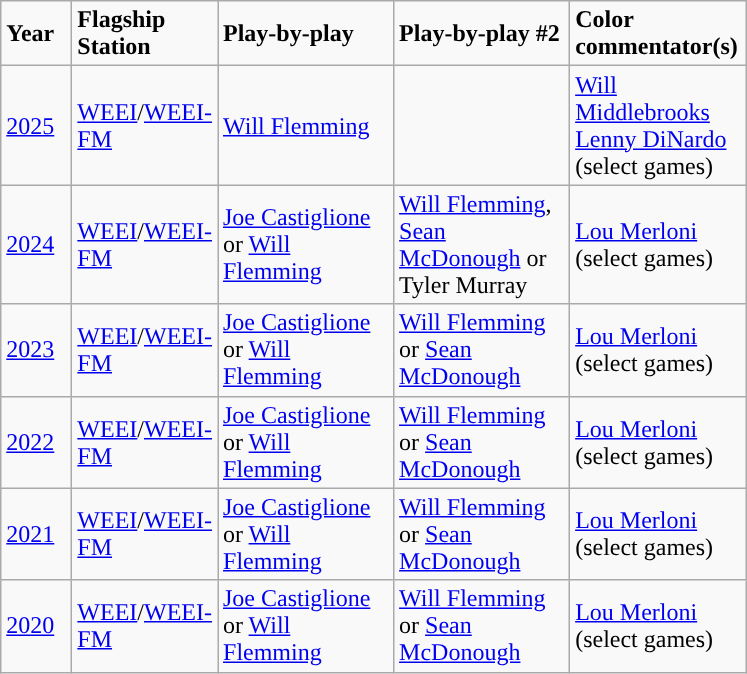<table class="wikitable">
<tr>
<td width="40"><strong>Year</strong></td>
<td width="40"><strong>Flagship Station</strong></td>
<td width="110"><strong>Play-by-play</strong></td>
<td width="110"><strong>Play-by-play #2</strong></td>
<td width="110"><strong>Color commentator(s)</strong></td>
</tr>
<tr>
<td><a href='#'>2025</a></td>
<td><a href='#'>WEEI</a>/<a href='#'>WEEI-FM</a></td>
<td><a href='#'>Will Flemming</a></td>
<td></td>
<td><a href='#'>Will Middlebrooks</a><br><a href='#'>Lenny DiNardo</a> (select games)</td>
</tr>
<tr>
<td><a href='#'>2024</a></td>
<td><a href='#'>WEEI</a>/<a href='#'>WEEI-FM</a></td>
<td><a href='#'>Joe Castiglione</a> or <a href='#'>Will Flemming</a> </td>
<td><a href='#'>Will Flemming</a>, <a href='#'>Sean McDonough</a> or Tyler Murray</td>
<td><a href='#'>Lou Merloni</a> (select games)</td>
</tr>
<tr>
<td><a href='#'>2023</a></td>
<td><a href='#'>WEEI</a>/<a href='#'>WEEI-FM</a></td>
<td><a href='#'>Joe Castiglione</a> or <a href='#'>Will Flemming</a> </td>
<td><a href='#'>Will Flemming</a> or <a href='#'>Sean McDonough</a></td>
<td><a href='#'>Lou Merloni</a> (select games)</td>
</tr>
<tr>
<td><a href='#'>2022</a></td>
<td><a href='#'>WEEI</a>/<a href='#'>WEEI-FM</a></td>
<td><a href='#'>Joe Castiglione</a> or <a href='#'>Will Flemming</a> </td>
<td><a href='#'>Will Flemming</a> or <a href='#'>Sean McDonough</a></td>
<td><a href='#'>Lou Merloni</a> (select games)</td>
</tr>
<tr>
<td><a href='#'>2021</a></td>
<td><a href='#'>WEEI</a>/<a href='#'>WEEI-FM</a></td>
<td><a href='#'>Joe Castiglione</a> or <a href='#'>Will Flemming</a> </td>
<td><a href='#'>Will Flemming</a> or <a href='#'>Sean McDonough</a></td>
<td><a href='#'>Lou Merloni</a> (select games)</td>
</tr>
<tr>
<td><a href='#'>2020</a></td>
<td><a href='#'>WEEI</a>/<a href='#'>WEEI-FM</a></td>
<td><a href='#'>Joe Castiglione</a> or <a href='#'>Will Flemming</a> </td>
<td><a href='#'>Will Flemming</a> or <a href='#'>Sean McDonough</a></td>
<td><a href='#'>Lou Merloni</a> (select games)</td>
</tr>
</table>
